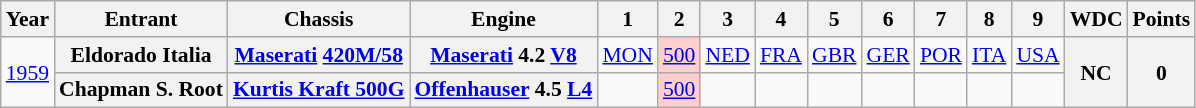<table class="wikitable" style="text-align:center; font-size:90%">
<tr>
<th>Year</th>
<th>Entrant</th>
<th>Chassis</th>
<th>Engine</th>
<th>1</th>
<th>2</th>
<th>3</th>
<th>4</th>
<th>5</th>
<th>6</th>
<th>7</th>
<th>8</th>
<th>9</th>
<th>WDC</th>
<th>Points</th>
</tr>
<tr>
<td rowspan="2"><a href='#'>1959</a></td>
<th>Eldorado Italia</th>
<th><a href='#'>Maserati</a> <a href='#'>420M/58</a></th>
<th><a href='#'>Maserati</a> 4.2 <a href='#'>V8</a></th>
<td><a href='#'>MON</a></td>
<td style="background:#ffcfcf;"><a href='#'>500</a><br></td>
<td><a href='#'>NED</a></td>
<td><a href='#'>FRA</a></td>
<td><a href='#'>GBR</a></td>
<td><a href='#'>GER</a></td>
<td><a href='#'>POR</a></td>
<td><a href='#'>ITA</a></td>
<td><a href='#'>USA</a></td>
<th rowspan="2">NC</th>
<th rowspan="2">0</th>
</tr>
<tr>
<th>Chapman S. Root</th>
<th><a href='#'>Kurtis Kraft 500G</a></th>
<th><a href='#'>Offenhauser</a> 4.5 <a href='#'>L4</a></th>
<td></td>
<td style="background:#ffcfcf;"><a href='#'>500</a><br></td>
<td></td>
<td></td>
<td></td>
<td></td>
<td></td>
<td></td>
<td></td>
</tr>
</table>
